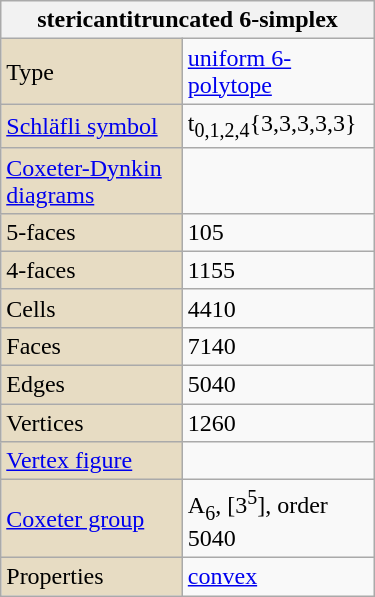<table class="wikitable" align="right" style="margin-left:10px" width="250">
<tr>
<th bgcolor=#e7dcc3 colspan=2>stericantitruncated 6-simplex</th>
</tr>
<tr>
<td bgcolor=#e7dcc3>Type</td>
<td><a href='#'>uniform 6-polytope</a></td>
</tr>
<tr>
<td bgcolor=#e7dcc3><a href='#'>Schläfli symbol</a></td>
<td>t<sub>0,1,2,4</sub>{3,3,3,3,3}</td>
</tr>
<tr>
<td bgcolor=#e7dcc3><a href='#'>Coxeter-Dynkin diagrams</a></td>
<td></td>
</tr>
<tr>
<td bgcolor=#e7dcc3>5-faces</td>
<td>105</td>
</tr>
<tr>
<td bgcolor=#e7dcc3>4-faces</td>
<td>1155</td>
</tr>
<tr>
<td bgcolor=#e7dcc3>Cells</td>
<td>4410</td>
</tr>
<tr>
<td bgcolor=#e7dcc3>Faces</td>
<td>7140</td>
</tr>
<tr>
<td bgcolor=#e7dcc3>Edges</td>
<td>5040</td>
</tr>
<tr>
<td bgcolor=#e7dcc3>Vertices</td>
<td>1260</td>
</tr>
<tr>
<td bgcolor=#e7dcc3><a href='#'>Vertex figure</a></td>
<td></td>
</tr>
<tr>
<td bgcolor=#e7dcc3><a href='#'>Coxeter group</a></td>
<td>A<sub>6</sub>, [3<sup>5</sup>], order 5040</td>
</tr>
<tr>
<td bgcolor=#e7dcc3>Properties</td>
<td><a href='#'>convex</a></td>
</tr>
</table>
